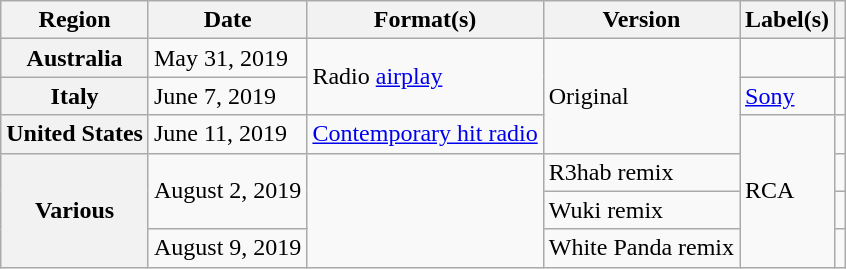<table class="wikitable plainrowheaders">
<tr>
<th scope="col">Region</th>
<th scope="col">Date</th>
<th scope="col">Format(s)</th>
<th scope="col">Version</th>
<th scope="col">Label(s)</th>
<th scope="col"></th>
</tr>
<tr>
<th scope="row">Australia</th>
<td>May 31, 2019</td>
<td rowspan="2">Radio <a href='#'>airplay</a></td>
<td rowspan="3">Original</td>
<td></td>
<td align="center"></td>
</tr>
<tr>
<th scope="row">Italy</th>
<td>June 7, 2019</td>
<td><a href='#'>Sony</a></td>
<td align="center"></td>
</tr>
<tr>
<th scope="row">United States</th>
<td>June 11, 2019</td>
<td><a href='#'>Contemporary hit radio</a></td>
<td rowspan="4">RCA</td>
<td align="center"></td>
</tr>
<tr>
<th rowspan="3" scope="row">Various</th>
<td rowspan="2">August 2, 2019</td>
<td rowspan="3"></td>
<td>R3hab remix</td>
<td align="center"></td>
</tr>
<tr>
<td>Wuki remix</td>
<td align="center"></td>
</tr>
<tr>
<td>August 9, 2019</td>
<td>White Panda remix</td>
<td align="center"></td>
</tr>
</table>
